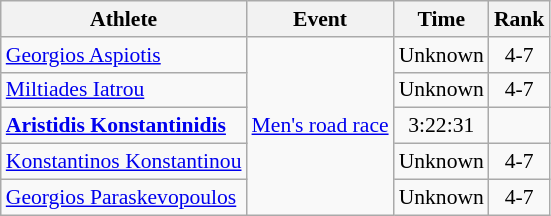<table class=wikitable style=font-size:90%;text-align:center>
<tr>
<th>Athlete</th>
<th>Event</th>
<th>Time</th>
<th>Rank</th>
</tr>
<tr>
<td align=left><a href='#'>Georgios Aspiotis</a></td>
<td align=left rowspan=5><a href='#'>Men's road race</a></td>
<td>Unknown</td>
<td>4-7</td>
</tr>
<tr>
<td align=left><a href='#'>Miltiades Iatrou</a></td>
<td>Unknown</td>
<td>4-7</td>
</tr>
<tr>
<td align=left><strong><a href='#'>Aristidis Konstantinidis</a></strong></td>
<td>3:22:31</td>
<td></td>
</tr>
<tr>
<td align=left><a href='#'>Konstantinos Konstantinou</a></td>
<td>Unknown</td>
<td>4-7</td>
</tr>
<tr>
<td align=left><a href='#'>Georgios Paraskevopoulos</a></td>
<td>Unknown</td>
<td>4-7</td>
</tr>
</table>
